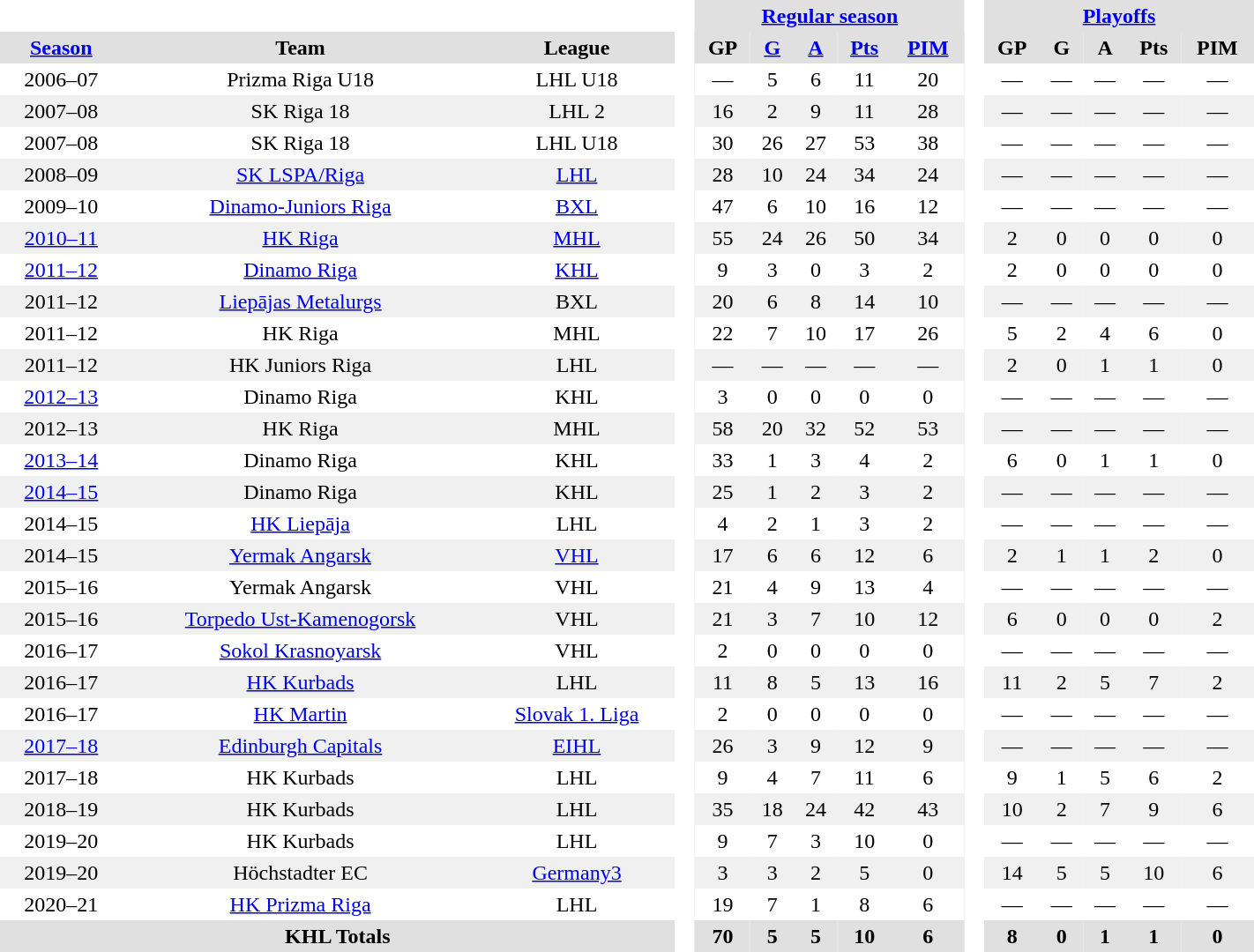<table border="0" cellpadding="3" cellspacing="0"  style="width:75%; text-align:center;">
<tr style="background:#e0e0e0;">
<th colspan="3" style="background:#fff;"> </th>
<th rowspan="99" style="background:#fff;"> </th>
<th colspan="5"><a href='#'>Regular season</a></th>
<th rowspan="99" style="background:#fff;"> </th>
<th colspan="5"><a href='#'>Playoffs</a></th>
</tr>
<tr style="background:#e0e0e0;">
<th><a href='#'>Season</a></th>
<th>Team</th>
<th>League</th>
<th>GP</th>
<th><a href='#'>G</a></th>
<th><a href='#'>A</a></th>
<th><a href='#'>Pts</a></th>
<th><a href='#'>PIM</a></th>
<th>GP</th>
<th>G</th>
<th>A</th>
<th>Pts</th>
<th>PIM</th>
</tr>
<tr ALIGN="center">
<td>2006–07</td>
<td>Prizma Riga U18</td>
<td>LHL U18</td>
<td>—</td>
<td>5</td>
<td>6</td>
<td>11</td>
<td>20</td>
<td>—</td>
<td>—</td>
<td>—</td>
<td>—</td>
<td>—</td>
</tr>
<tr ALIGN="center"  bgcolor="#f0f0f0">
<td>2007–08</td>
<td>SK Riga 18</td>
<td>LHL 2</td>
<td>16</td>
<td>2</td>
<td>9</td>
<td>11</td>
<td>28</td>
<td>—</td>
<td>—</td>
<td>—</td>
<td>—</td>
<td>—</td>
</tr>
<tr ALIGN="center">
<td>2007–08</td>
<td>SK Riga 18</td>
<td>LHL U18</td>
<td>30</td>
<td>26</td>
<td>27</td>
<td>53</td>
<td>38</td>
<td>—</td>
<td>—</td>
<td>—</td>
<td>—</td>
<td>—</td>
</tr>
<tr ALIGN="center"  bgcolor="#f0f0f0">
<td>2008–09</td>
<td><a href='#'>SK LSPA/Riga</a></td>
<td><a href='#'>LHL</a></td>
<td>28</td>
<td>10</td>
<td>24</td>
<td>34</td>
<td>24</td>
<td>—</td>
<td>—</td>
<td>—</td>
<td>—</td>
<td>—</td>
</tr>
<tr ALIGN="center">
<td>2009–10</td>
<td><a href='#'>Dinamo-Juniors Riga</a></td>
<td><a href='#'>BXL</a></td>
<td>47</td>
<td>6</td>
<td>10</td>
<td>16</td>
<td>12</td>
<td>—</td>
<td>—</td>
<td>—</td>
<td>—</td>
<td>—</td>
</tr>
<tr ALIGN="center" bgcolor="#f0f0f0">
<td><a href='#'>2010–11</a></td>
<td><a href='#'>HK Riga</a></td>
<td><a href='#'>MHL</a></td>
<td>55</td>
<td>24</td>
<td>26</td>
<td>50</td>
<td>34</td>
<td>2</td>
<td>0</td>
<td>0</td>
<td>0</td>
<td>0</td>
</tr>
<tr ALIGN="center">
<td><a href='#'>2011–12</a></td>
<td><a href='#'>Dinamo Riga</a></td>
<td><a href='#'>KHL</a></td>
<td>9</td>
<td>3</td>
<td>0</td>
<td>3</td>
<td>2</td>
<td>2</td>
<td>0</td>
<td>0</td>
<td>0</td>
<td>0</td>
</tr>
<tr ALIGN="center"  bgcolor="#f0f0f0">
<td>2011–12</td>
<td><a href='#'>Liepājas Metalurgs</a></td>
<td>BXL</td>
<td>20</td>
<td>6</td>
<td>8</td>
<td>14</td>
<td>10</td>
<td>—</td>
<td>—</td>
<td>—</td>
<td>—</td>
<td>—</td>
</tr>
<tr ALIGN="center">
<td>2011–12</td>
<td>HK Riga</td>
<td>MHL</td>
<td>22</td>
<td>7</td>
<td>10</td>
<td>17</td>
<td>26</td>
<td>5</td>
<td>2</td>
<td>4</td>
<td>6</td>
<td>0</td>
</tr>
<tr ALIGN="center" bgcolor="#f0f0f0">
<td>2011–12</td>
<td>HK Juniors Riga</td>
<td>LHL</td>
<td>—</td>
<td>—</td>
<td>—</td>
<td>—</td>
<td>—</td>
<td>2</td>
<td>0</td>
<td>1</td>
<td>1</td>
<td>0</td>
</tr>
<tr ALIGN="center">
<td><a href='#'>2012–13</a></td>
<td>Dinamo Riga</td>
<td>KHL</td>
<td>3</td>
<td>0</td>
<td>0</td>
<td>0</td>
<td>0</td>
<td>—</td>
<td>—</td>
<td>—</td>
<td>—</td>
<td>—</td>
</tr>
<tr ALIGN="center"  bgcolor="#f0f0f0">
<td>2012–13</td>
<td>HK Riga</td>
<td>MHL</td>
<td>58</td>
<td>20</td>
<td>32</td>
<td>52</td>
<td>53</td>
<td>—</td>
<td>—</td>
<td>—</td>
<td>—</td>
<td>—</td>
</tr>
<tr ALIGN="center">
<td><a href='#'>2013–14</a></td>
<td>Dinamo Riga</td>
<td>KHL</td>
<td>33</td>
<td>1</td>
<td>3</td>
<td>4</td>
<td>2</td>
<td>6</td>
<td>0</td>
<td>1</td>
<td>1</td>
<td>0</td>
</tr>
<tr ALIGN="center" bgcolor="#f0f0f0">
<td><a href='#'>2014–15</a></td>
<td>Dinamo Riga</td>
<td>KHL</td>
<td>25</td>
<td>1</td>
<td>2</td>
<td>3</td>
<td>2</td>
<td>—</td>
<td>—</td>
<td>—</td>
<td>—</td>
<td>—</td>
</tr>
<tr ALIGN="center">
<td>2014–15</td>
<td><a href='#'>HK Liepāja</a></td>
<td>LHL</td>
<td>4</td>
<td>2</td>
<td>1</td>
<td>3</td>
<td>2</td>
<td>—</td>
<td>—</td>
<td>—</td>
<td>—</td>
<td>—</td>
</tr>
<tr ALIGN="center" bgcolor="#f0f0f0">
<td>2014–15</td>
<td><a href='#'>Yermak Angarsk</a></td>
<td><a href='#'>VHL</a></td>
<td>17</td>
<td>6</td>
<td>6</td>
<td>12</td>
<td>6</td>
<td>2</td>
<td>1</td>
<td>1</td>
<td>2</td>
<td>0</td>
</tr>
<tr>
</tr>
<tr ALIGN="center">
<td>2015–16</td>
<td>Yermak Angarsk</td>
<td>VHL</td>
<td>21</td>
<td>4</td>
<td>9</td>
<td>13</td>
<td>4</td>
<td>—</td>
<td>—</td>
<td>—</td>
<td>—</td>
<td>—</td>
</tr>
<tr>
</tr>
<tr ALIGN="center" bgcolor="#f0f0f0">
<td>2015–16</td>
<td><a href='#'>Torpedo Ust-Kamenogorsk</a></td>
<td>VHL</td>
<td>21</td>
<td>3</td>
<td>7</td>
<td>10</td>
<td>12</td>
<td>6</td>
<td>0</td>
<td>0</td>
<td>0</td>
<td>2</td>
</tr>
<tr>
</tr>
<tr ALIGN="center">
<td>2016–17</td>
<td><a href='#'>Sokol Krasnoyarsk</a></td>
<td>VHL</td>
<td>2</td>
<td>0</td>
<td>0</td>
<td>0</td>
<td>0</td>
<td>—</td>
<td>—</td>
<td>—</td>
<td>—</td>
<td>—</td>
</tr>
<tr>
</tr>
<tr ALIGN="center" bgcolor="#f0f0f0">
<td>2016–17</td>
<td><a href='#'>HK Kurbads</a></td>
<td>LHL</td>
<td>11</td>
<td>8</td>
<td>5</td>
<td>13</td>
<td>16</td>
<td>11</td>
<td>2</td>
<td>5</td>
<td>7</td>
<td>2</td>
</tr>
<tr>
</tr>
<tr ALIGN="center">
<td>2016–17</td>
<td><a href='#'>HK Martin</a></td>
<td><a href='#'>Slovak 1. Liga</a></td>
<td>2</td>
<td>0</td>
<td>0</td>
<td>0</td>
<td>0</td>
<td>—</td>
<td>—</td>
<td>—</td>
<td>—</td>
<td>—</td>
</tr>
<tr>
</tr>
<tr ALIGN="center" bgcolor="#f0f0f0">
<td><a href='#'>2017–18</a></td>
<td><a href='#'>Edinburgh Capitals</a></td>
<td><a href='#'>EIHL</a></td>
<td>26</td>
<td>3</td>
<td>9</td>
<td>12</td>
<td>9</td>
<td>—</td>
<td>—</td>
<td>—</td>
<td>—</td>
<td>—</td>
</tr>
<tr>
</tr>
<tr ALIGN="center">
<td>2017–18</td>
<td>HK Kurbads</td>
<td>LHL</td>
<td>9</td>
<td>4</td>
<td>7</td>
<td>11</td>
<td>6</td>
<td>9</td>
<td>1</td>
<td>5</td>
<td>6</td>
<td>2</td>
</tr>
<tr>
</tr>
<tr ALIGN="center" bgcolor="#f0f0f0">
<td>2018–19</td>
<td>HK Kurbads</td>
<td>LHL</td>
<td>35</td>
<td>18</td>
<td>24</td>
<td>42</td>
<td>43</td>
<td>10</td>
<td>2</td>
<td>7</td>
<td>9</td>
<td>6</td>
</tr>
<tr>
</tr>
<tr ALIGN="center">
<td>2019–20</td>
<td>HK Kurbads</td>
<td>LHL</td>
<td>9</td>
<td>7</td>
<td>3</td>
<td>10</td>
<td>0</td>
<td>—</td>
<td>—</td>
<td>—</td>
<td>—</td>
<td>—</td>
</tr>
<tr>
</tr>
<tr ALIGN="center" bgcolor="#f0f0f0">
<td>2019–20</td>
<td>Höchstadter EC</td>
<td><a href='#'>Germany3</a></td>
<td>3</td>
<td>3</td>
<td>2</td>
<td>5</td>
<td>0</td>
<td>14</td>
<td>5</td>
<td>5</td>
<td>10</td>
<td>6</td>
</tr>
<tr>
</tr>
<tr ALIGN="center">
<td>2020–21</td>
<td><a href='#'>HK Prizma Riga</a></td>
<td>LHL</td>
<td>19</td>
<td>7</td>
<td>1</td>
<td>8</td>
<td>6</td>
<td>—</td>
<td>—</td>
<td>—</td>
<td>—</td>
<td>—</td>
</tr>
<tr bgcolor="#e0e0e0">
<th colspan="3">KHL Totals</th>
<th>70</th>
<th>5</th>
<th>5</th>
<th>10</th>
<th>6</th>
<th>8</th>
<th>0</th>
<th>1</th>
<th>1</th>
<th>0</th>
</tr>
</table>
